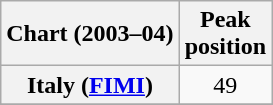<table class="wikitable sortable plainrowheaders" style="text-align:center">
<tr>
<th scope="col">Chart (2003–04)</th>
<th scope="col">Peak<br>position</th>
</tr>
<tr>
<th scope="row">Italy (<a href='#'>FIMI</a>)</th>
<td>49</td>
</tr>
<tr>
</tr>
</table>
